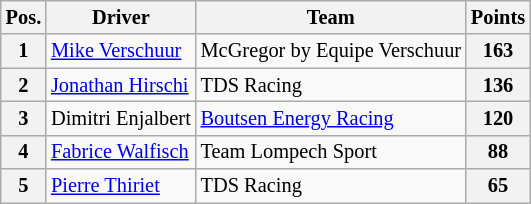<table class="wikitable" style="font-size: 85%">
<tr>
<th>Pos.</th>
<th>Driver</th>
<th>Team</th>
<th>Points</th>
</tr>
<tr>
<th>1</th>
<td> <a href='#'>Mike Verschuur</a></td>
<td> McGregor by Equipe Verschuur</td>
<th>163</th>
</tr>
<tr>
<th>2</th>
<td> <a href='#'>Jonathan Hirschi</a></td>
<td> TDS Racing</td>
<th>136</th>
</tr>
<tr>
<th>3</th>
<td> Dimitri Enjalbert</td>
<td> <a href='#'>Boutsen Energy Racing</a></td>
<th>120</th>
</tr>
<tr>
<th>4</th>
<td> <a href='#'>Fabrice Walfisch</a></td>
<td> Team Lompech Sport</td>
<th>88</th>
</tr>
<tr>
<th>5</th>
<td> <a href='#'>Pierre Thiriet</a></td>
<td> TDS Racing</td>
<th>65</th>
</tr>
</table>
